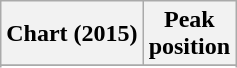<table class="wikitable sortable plainrowheaders" style="text-align:center;">
<tr>
<th>Chart (2015)</th>
<th>Peak<br>position</th>
</tr>
<tr>
</tr>
<tr>
</tr>
<tr>
</tr>
<tr>
</tr>
<tr>
</tr>
<tr>
</tr>
</table>
